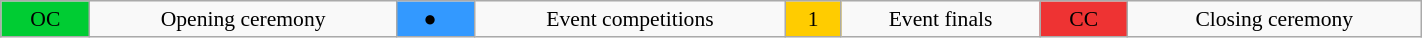<table class="wikitable" style="margin:0.5em auto; font-size:90%;position:relative;" width=75%>
<tr align=center>
<td bgcolor="#00cc33"> OC </td>
<td>Opening ceremony</td>
<td bgcolor="#3399ff"> ●  </td>
<td>Event competitions</td>
<td bgcolor="#ffcc00"> 1 </td>
<td>Event finals</td>
<td bgcolor="#ee3333"> CC </td>
<td>Closing ceremony</td>
</tr>
</table>
